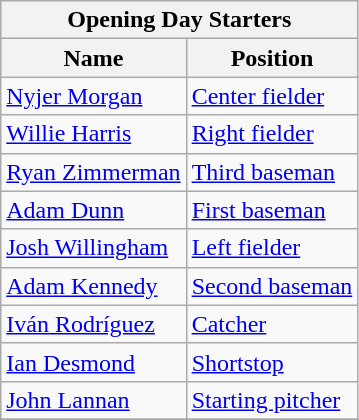<table class="wikitable" style="text-align:left">
<tr>
<th colspan="2">Opening Day Starters</th>
</tr>
<tr>
<th>Name</th>
<th>Position</th>
</tr>
<tr>
<td><a href='#'>Nyjer Morgan</a></td>
<td><a href='#'>Center fielder</a></td>
</tr>
<tr>
<td><a href='#'>Willie Harris</a></td>
<td><a href='#'>Right fielder</a></td>
</tr>
<tr>
<td><a href='#'>Ryan Zimmerman</a></td>
<td><a href='#'>Third baseman</a></td>
</tr>
<tr>
<td><a href='#'>Adam Dunn</a></td>
<td><a href='#'>First baseman</a></td>
</tr>
<tr>
<td><a href='#'>Josh Willingham</a></td>
<td><a href='#'>Left fielder</a></td>
</tr>
<tr>
<td><a href='#'>Adam Kennedy</a></td>
<td><a href='#'>Second baseman</a></td>
</tr>
<tr>
<td><a href='#'>Iván Rodríguez</a></td>
<td><a href='#'>Catcher</a></td>
</tr>
<tr>
<td><a href='#'>Ian Desmond</a></td>
<td><a href='#'>Shortstop</a></td>
</tr>
<tr>
<td><a href='#'>John Lannan</a></td>
<td><a href='#'>Starting pitcher</a></td>
</tr>
<tr>
</tr>
</table>
